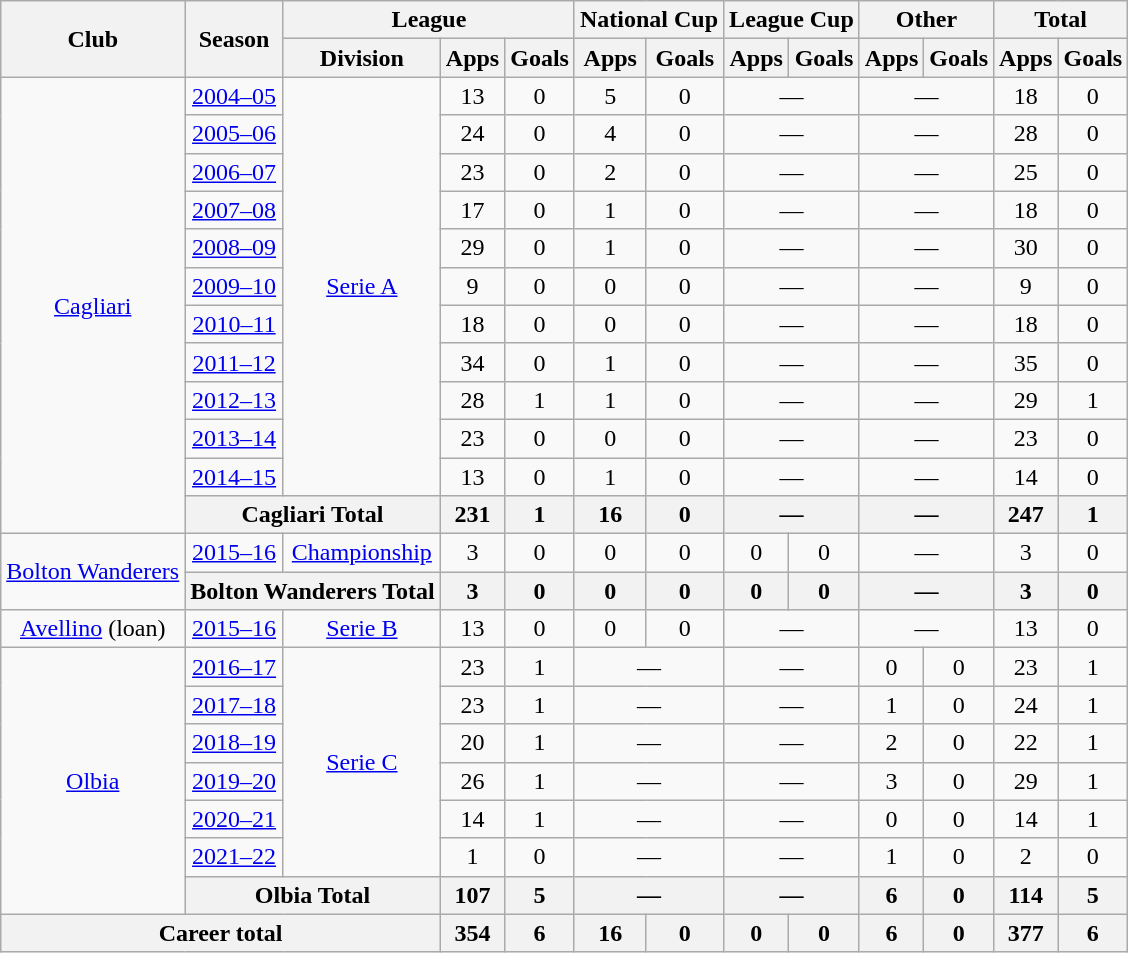<table class="wikitable" style="text-align: center">
<tr>
<th rowspan="2">Club</th>
<th rowspan="2">Season</th>
<th colspan="3">League</th>
<th colspan="2">National Cup</th>
<th colspan="2">League Cup</th>
<th colspan="2">Other</th>
<th colspan="2">Total</th>
</tr>
<tr>
<th>Division</th>
<th>Apps</th>
<th>Goals</th>
<th>Apps</th>
<th>Goals</th>
<th>Apps</th>
<th>Goals</th>
<th>Apps</th>
<th>Goals</th>
<th>Apps</th>
<th>Goals</th>
</tr>
<tr>
<td rowspan="12"><a href='#'>Cagliari</a></td>
<td><a href='#'>2004–05</a></td>
<td rowspan="11"><a href='#'>Serie A</a></td>
<td>13</td>
<td>0</td>
<td>5</td>
<td>0</td>
<td colspan="2">—</td>
<td colspan="2">—</td>
<td>18</td>
<td>0</td>
</tr>
<tr>
<td><a href='#'>2005–06</a></td>
<td>24</td>
<td>0</td>
<td>4</td>
<td>0</td>
<td colspan="2">—</td>
<td colspan="2">—</td>
<td>28</td>
<td>0</td>
</tr>
<tr>
<td><a href='#'>2006–07</a></td>
<td>23</td>
<td>0</td>
<td>2</td>
<td>0</td>
<td colspan="2">—</td>
<td colspan="2">—</td>
<td>25</td>
<td>0</td>
</tr>
<tr>
<td><a href='#'>2007–08</a></td>
<td>17</td>
<td>0</td>
<td>1</td>
<td>0</td>
<td colspan="2">—</td>
<td colspan="2">—</td>
<td>18</td>
<td>0</td>
</tr>
<tr>
<td><a href='#'>2008–09</a></td>
<td>29</td>
<td>0</td>
<td>1</td>
<td>0</td>
<td colspan="2">—</td>
<td colspan="2">—</td>
<td>30</td>
<td>0</td>
</tr>
<tr>
<td><a href='#'>2009–10</a></td>
<td>9</td>
<td>0</td>
<td>0</td>
<td>0</td>
<td colspan="2">—</td>
<td colspan="2">—</td>
<td>9</td>
<td>0</td>
</tr>
<tr>
<td><a href='#'>2010–11</a></td>
<td>18</td>
<td>0</td>
<td>0</td>
<td>0</td>
<td colspan="2">—</td>
<td colspan="2">—</td>
<td>18</td>
<td>0</td>
</tr>
<tr>
<td><a href='#'>2011–12</a></td>
<td>34</td>
<td>0</td>
<td>1</td>
<td>0</td>
<td colspan="2">—</td>
<td colspan="2">—</td>
<td>35</td>
<td>0</td>
</tr>
<tr>
<td><a href='#'>2012–13</a></td>
<td>28</td>
<td>1</td>
<td>1</td>
<td>0</td>
<td colspan="2">—</td>
<td colspan="2">—</td>
<td>29</td>
<td>1</td>
</tr>
<tr>
<td><a href='#'>2013–14</a></td>
<td>23</td>
<td>0</td>
<td>0</td>
<td>0</td>
<td colspan="2">—</td>
<td colspan="2">—</td>
<td>23</td>
<td>0</td>
</tr>
<tr>
<td><a href='#'>2014–15</a></td>
<td>13</td>
<td>0</td>
<td>1</td>
<td>0</td>
<td colspan="2">—</td>
<td colspan="2">—</td>
<td>14</td>
<td>0</td>
</tr>
<tr>
<th colspan="2">Cagliari Total</th>
<th>231</th>
<th>1</th>
<th>16</th>
<th>0</th>
<th colspan="2">—</th>
<th colspan="2">—</th>
<th>247</th>
<th>1</th>
</tr>
<tr>
<td rowspan="2"><a href='#'>Bolton Wanderers</a></td>
<td><a href='#'>2015–16</a></td>
<td><a href='#'>Championship</a></td>
<td>3</td>
<td>0</td>
<td>0</td>
<td>0</td>
<td>0</td>
<td>0</td>
<td colspan="2">—</td>
<td>3</td>
<td>0</td>
</tr>
<tr>
<th colspan="2">Bolton Wanderers Total</th>
<th>3</th>
<th>0</th>
<th>0</th>
<th>0</th>
<th>0</th>
<th>0</th>
<th colspan="2">—</th>
<th>3</th>
<th>0</th>
</tr>
<tr>
<td><a href='#'>Avellino</a> (loan)</td>
<td><a href='#'>2015–16</a></td>
<td><a href='#'>Serie B</a></td>
<td>13</td>
<td>0</td>
<td>0</td>
<td>0</td>
<td colspan="2">—</td>
<td colspan="2">—</td>
<td>13</td>
<td>0</td>
</tr>
<tr>
<td rowspan="7"><a href='#'>Olbia</a></td>
<td><a href='#'>2016–17</a></td>
<td rowspan="6"><a href='#'>Serie C</a></td>
<td>23</td>
<td>1</td>
<td colspan="2">—</td>
<td colspan="2">—</td>
<td>0</td>
<td>0</td>
<td>23</td>
<td>1</td>
</tr>
<tr>
<td><a href='#'>2017–18</a></td>
<td>23</td>
<td>1</td>
<td colspan="2">—</td>
<td colspan="2">—</td>
<td>1</td>
<td>0</td>
<td>24</td>
<td>1</td>
</tr>
<tr>
<td><a href='#'>2018–19</a></td>
<td>20</td>
<td>1</td>
<td colspan="2">—</td>
<td colspan="2">—</td>
<td>2</td>
<td>0</td>
<td>22</td>
<td>1</td>
</tr>
<tr>
<td><a href='#'>2019–20</a></td>
<td>26</td>
<td>1</td>
<td colspan="2">—</td>
<td colspan="2">—</td>
<td>3</td>
<td>0</td>
<td>29</td>
<td>1</td>
</tr>
<tr>
<td><a href='#'>2020–21</a></td>
<td>14</td>
<td>1</td>
<td colspan="2">—</td>
<td colspan="2">—</td>
<td>0</td>
<td>0</td>
<td>14</td>
<td>1</td>
</tr>
<tr>
<td><a href='#'>2021–22</a></td>
<td>1</td>
<td>0</td>
<td colspan="2">—</td>
<td colspan="2">—</td>
<td>1</td>
<td>0</td>
<td>2</td>
<td>0</td>
</tr>
<tr>
<th colspan="2">Olbia Total</th>
<th>107</th>
<th>5</th>
<th colspan="2">—</th>
<th colspan="2">—</th>
<th>6</th>
<th>0</th>
<th>114</th>
<th>5</th>
</tr>
<tr>
<th colspan="3">Career total</th>
<th>354</th>
<th>6</th>
<th>16</th>
<th>0</th>
<th>0</th>
<th>0</th>
<th>6</th>
<th>0</th>
<th>377</th>
<th>6</th>
</tr>
</table>
